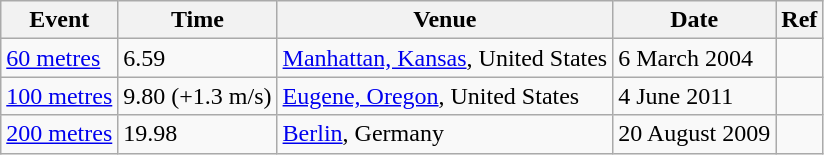<table class=wikitable>
<tr>
<th>Event</th>
<th>Time</th>
<th>Venue</th>
<th>Date</th>
<th>Ref</th>
</tr>
<tr>
<td><a href='#'>60 metres</a></td>
<td>6.59</td>
<td><a href='#'>Manhattan, Kansas</a>, United States</td>
<td>6 March 2004</td>
<td></td>
</tr>
<tr>
<td><a href='#'>100 metres</a></td>
<td>9.80 (+1.3 m/s)</td>
<td><a href='#'>Eugene, Oregon</a>, United States</td>
<td>4 June 2011</td>
<td></td>
</tr>
<tr>
<td><a href='#'>200 metres</a></td>
<td>19.98</td>
<td><a href='#'>Berlin</a>, Germany</td>
<td>20 August 2009</td>
<td></td>
</tr>
</table>
